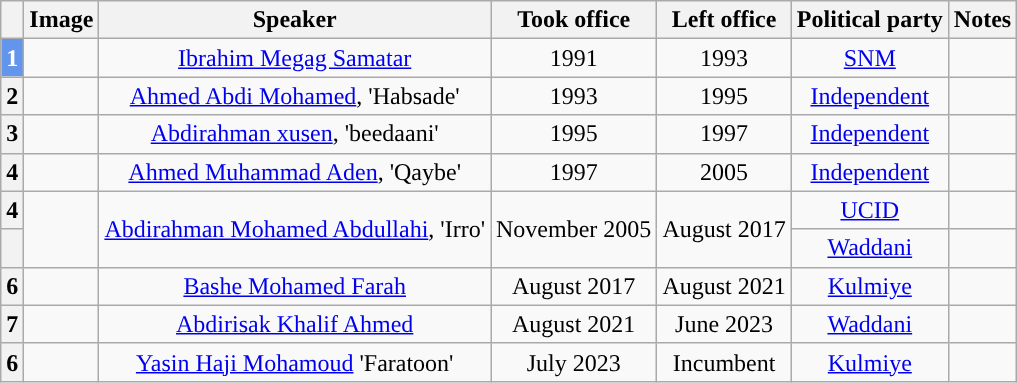<table class="wikitable" style="text-align:center">
<tr>
<th rowspan="1"></th>
<th>Image</th>
<th>Speaker</th>
<th>Took office</th>
<th>Left office</th>
<th>Political party</th>
<th>Notes</th>
</tr>
<tr>
<th style="background:CornflowerBlue; color:white;">1</th>
<td></td>
<td><a href='#'>Ibrahim Megag Samatar</a></td>
<td>1991</td>
<td>1993</td>
<td><a href='#'>SNM</a></td>
<td></td>
</tr>
<tr>
<th style="background:">2</th>
<td></td>
<td><a href='#'>Ahmed Abdi Mohamed</a>, 'Habsade'</td>
<td>1993</td>
<td>1995</td>
<td><a href='#'>Independent</a></td>
<td></td>
</tr>
<tr>
<th style="background:">3</th>
<td></td>
<td><a href='#'>Abdirahman xusen</a>, 'beedaani'</td>
<td>1995</td>
<td>1997</td>
<td><a href='#'>Independent</a></td>
<td></td>
</tr>
<tr>
<th style="background:">4</th>
<td></td>
<td><a href='#'>Ahmed Muhammad Aden</a>, 'Qaybe'</td>
<td>1997</td>
<td>2005</td>
<td><a href='#'>Independent</a></td>
<td></td>
</tr>
<tr>
<th style="background:">4</th>
<td rowspan="2"></td>
<td rowspan="2"><a href='#'>Abdirahman Mohamed Abdullahi</a>, 'Irro'</td>
<td rowspan="2">November 2005</td>
<td rowspan="2">August 2017</td>
<td><a href='#'>UCID</a></td>
</tr>
<tr>
<th style="background:"></th>
<td><a href='#'>Waddani</a></td>
<td></td>
</tr>
<tr>
<th style="background:">6</th>
<td></td>
<td><a href='#'>Bashe Mohamed Farah</a></td>
<td>August 2017</td>
<td>August 2021</td>
<td><a href='#'>Kulmiye</a></td>
<td></td>
</tr>
<tr>
<th style="background:">7</th>
<td></td>
<td><a href='#'>Abdirisak Khalif Ahmed</a></td>
<td>August 2021</td>
<td>June 2023</td>
<td><a href='#'>Waddani</a></td>
<td></td>
</tr>
<tr>
<th style="background:">6</th>
<td></td>
<td><a href='#'>Yasin Haji Mohamoud</a> 'Faratoon'</td>
<td>July 2023</td>
<td>Incumbent</td>
<td><a href='#'>Kulmiye</a></td>
<td></td>
</tr>
</table>
